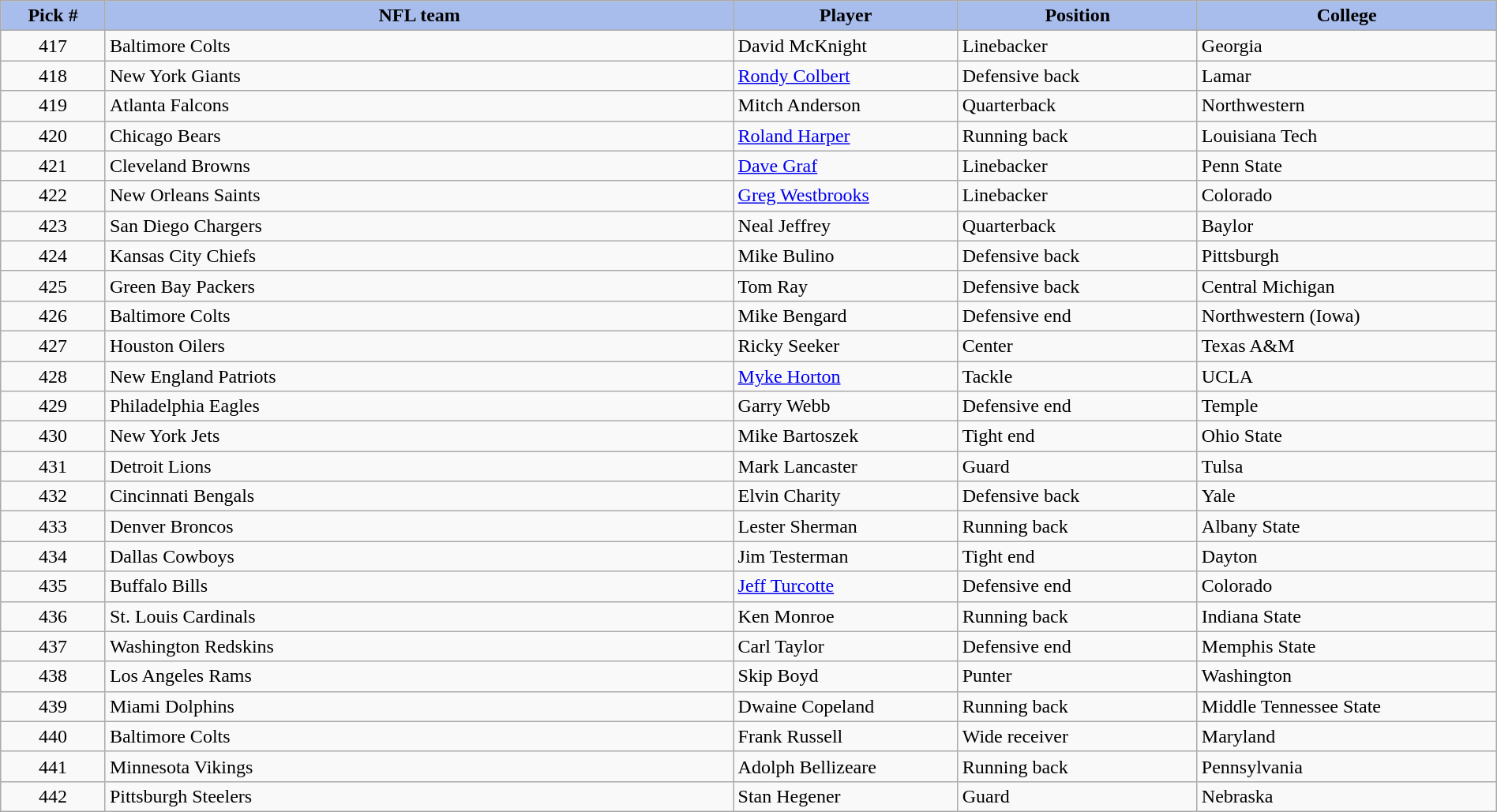<table class="wikitable sortable sortable" style="width: 100%">
<tr>
<th style="background:#A8BDEC;" width=7%>Pick #</th>
<th width=42% style="background:#A8BDEC;">NFL team</th>
<th width=15% style="background:#A8BDEC;">Player</th>
<th width=16% style="background:#A8BDEC;">Position</th>
<th width=20% style="background:#A8BDEC;">College</th>
</tr>
<tr>
<td align=center>417</td>
<td>Baltimore Colts</td>
<td>David McKnight</td>
<td>Linebacker</td>
<td>Georgia</td>
</tr>
<tr>
<td align=center>418</td>
<td>New York Giants</td>
<td><a href='#'>Rondy Colbert</a></td>
<td>Defensive back</td>
<td>Lamar</td>
</tr>
<tr>
<td align=center>419</td>
<td>Atlanta Falcons</td>
<td>Mitch Anderson</td>
<td>Quarterback</td>
<td>Northwestern</td>
</tr>
<tr>
<td align=center>420</td>
<td>Chicago Bears</td>
<td><a href='#'>Roland Harper</a></td>
<td>Running back</td>
<td>Louisiana Tech</td>
</tr>
<tr>
<td align=center>421</td>
<td>Cleveland Browns</td>
<td><a href='#'>Dave Graf</a></td>
<td>Linebacker</td>
<td>Penn State</td>
</tr>
<tr>
<td align=center>422</td>
<td>New Orleans Saints</td>
<td><a href='#'>Greg Westbrooks</a></td>
<td>Linebacker</td>
<td>Colorado</td>
</tr>
<tr>
<td align=center>423</td>
<td>San Diego Chargers</td>
<td>Neal Jeffrey</td>
<td>Quarterback</td>
<td>Baylor</td>
</tr>
<tr>
<td align=center>424</td>
<td>Kansas City Chiefs</td>
<td>Mike Bulino</td>
<td>Defensive back</td>
<td>Pittsburgh</td>
</tr>
<tr>
<td align=center>425</td>
<td>Green Bay Packers</td>
<td>Tom Ray</td>
<td>Defensive back</td>
<td>Central Michigan</td>
</tr>
<tr>
<td align=center>426</td>
<td>Baltimore Colts</td>
<td>Mike Bengard</td>
<td>Defensive end</td>
<td>Northwestern (Iowa)</td>
</tr>
<tr>
<td align=center>427</td>
<td>Houston Oilers</td>
<td>Ricky Seeker</td>
<td>Center</td>
<td>Texas A&M</td>
</tr>
<tr>
<td align=center>428</td>
<td>New England Patriots</td>
<td><a href='#'>Myke Horton</a></td>
<td>Tackle</td>
<td>UCLA</td>
</tr>
<tr>
<td align=center>429</td>
<td>Philadelphia Eagles</td>
<td>Garry Webb</td>
<td>Defensive end</td>
<td>Temple</td>
</tr>
<tr>
<td align=center>430</td>
<td>New York Jets</td>
<td>Mike Bartoszek</td>
<td>Tight end</td>
<td>Ohio State</td>
</tr>
<tr>
<td align=center>431</td>
<td>Detroit Lions</td>
<td>Mark Lancaster</td>
<td>Guard</td>
<td>Tulsa</td>
</tr>
<tr>
<td align=center>432</td>
<td>Cincinnati Bengals</td>
<td>Elvin Charity</td>
<td>Defensive back</td>
<td>Yale</td>
</tr>
<tr>
<td align=center>433</td>
<td>Denver Broncos</td>
<td>Lester Sherman</td>
<td>Running back</td>
<td>Albany State</td>
</tr>
<tr>
<td align=center>434</td>
<td>Dallas Cowboys</td>
<td>Jim Testerman</td>
<td>Tight end</td>
<td>Dayton</td>
</tr>
<tr>
<td align=center>435</td>
<td>Buffalo Bills</td>
<td><a href='#'>Jeff Turcotte</a></td>
<td>Defensive end</td>
<td>Colorado</td>
</tr>
<tr>
<td align=center>436</td>
<td>St. Louis Cardinals</td>
<td>Ken Monroe</td>
<td>Running back</td>
<td>Indiana State</td>
</tr>
<tr>
<td align=center>437</td>
<td>Washington Redskins</td>
<td>Carl Taylor</td>
<td>Defensive end</td>
<td>Memphis State</td>
</tr>
<tr>
<td align=center>438</td>
<td>Los Angeles Rams</td>
<td>Skip Boyd</td>
<td>Punter</td>
<td>Washington</td>
</tr>
<tr>
<td align=center>439</td>
<td>Miami Dolphins</td>
<td>Dwaine Copeland</td>
<td>Running back</td>
<td>Middle Tennessee State</td>
</tr>
<tr>
<td align=center>440</td>
<td>Baltimore Colts</td>
<td>Frank Russell</td>
<td>Wide receiver</td>
<td>Maryland</td>
</tr>
<tr>
<td align=center>441</td>
<td>Minnesota Vikings</td>
<td>Adolph Bellizeare</td>
<td>Running back</td>
<td>Pennsylvania</td>
</tr>
<tr>
<td align=center>442 </td>
<td>Pittsburgh Steelers</td>
<td>Stan Hegener</td>
<td>Guard</td>
<td>Nebraska</td>
</tr>
</table>
